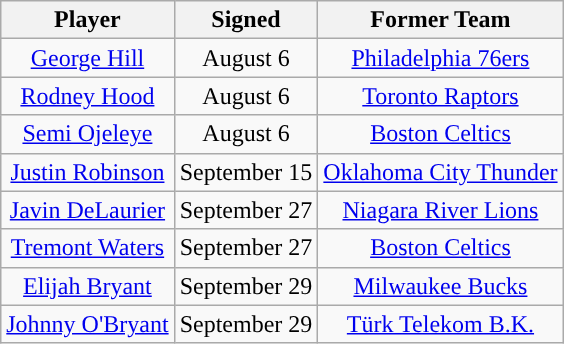<table class="wikitable sortable sortable">
<tr>
<th>Player</th>
<th>Signed</th>
<th>Former Team</th>
</tr>
<tr style="text-align: center">
<td><a href='#'>George Hill</a></td>
<td>August 6</td>
<td><a href='#'>Philadelphia 76ers</a></td>
</tr>
<tr style="text-align: center">
<td><a href='#'>Rodney Hood</a></td>
<td>August 6</td>
<td><a href='#'>Toronto Raptors</a></td>
</tr>
<tr style="text-align: center">
<td><a href='#'>Semi Ojeleye</a></td>
<td>August 6</td>
<td><a href='#'>Boston Celtics</a></td>
</tr>
<tr style="text-align: center">
<td><a href='#'>Justin Robinson</a></td>
<td>September 15</td>
<td><a href='#'>Oklahoma City Thunder</a></td>
</tr>
<tr style="text-align: center">
<td><a href='#'>Javin DeLaurier</a></td>
<td>September 27</td>
<td> <a href='#'>Niagara River Lions</a></td>
</tr>
<tr style="text-align: center">
<td><a href='#'>Tremont Waters</a></td>
<td>September 27</td>
<td><a href='#'>Boston Celtics</a></td>
</tr>
<tr style="text-align: center">
<td><a href='#'>Elijah Bryant</a></td>
<td>September 29</td>
<td><a href='#'>Milwaukee Bucks</a></td>
</tr>
<tr style="text-align: center">
<td><a href='#'>Johnny O'Bryant</a></td>
<td>September 29</td>
<td> <a href='#'>Türk Telekom B.K.</a></td>
</tr>
</table>
